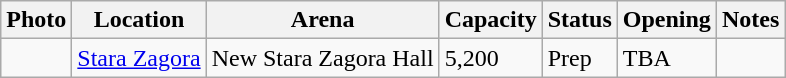<table class="wikitable sortable">
<tr>
<th>Photo</th>
<th>Location</th>
<th>Arena</th>
<th>Capacity</th>
<th>Status</th>
<th>Opening</th>
<th>Notes</th>
</tr>
<tr>
<td></td>
<td><a href='#'>Stara Zagora</a></td>
<td>New Stara Zagora Hall</td>
<td>5,200</td>
<td>Prep</td>
<td>TBA</td>
<td></td>
</tr>
</table>
